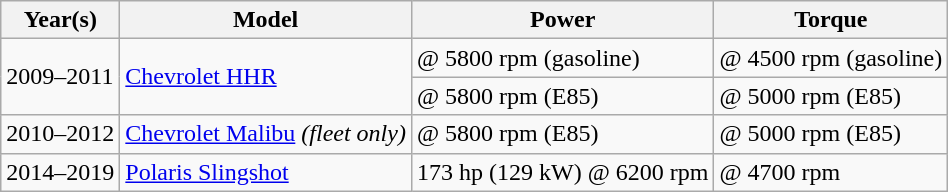<table class="wikitable">
<tr>
<th scope="col">Year(s)</th>
<th scope="col">Model</th>
<th scope="col">Power</th>
<th scope="col">Torque</th>
</tr>
<tr>
<td rowspan="2">2009–2011</td>
<td rowspan="2"><a href='#'>Chevrolet HHR</a></td>
<td> @ 5800 rpm (gasoline)</td>
<td> @ 4500 rpm (gasoline)</td>
</tr>
<tr>
<td> @ 5800 rpm (E85)</td>
<td> @ 5000 rpm (E85)</td>
</tr>
<tr>
<td>2010–2012</td>
<td><a href='#'>Chevrolet Malibu</a> <em>(fleet only)</em></td>
<td> @ 5800 rpm (E85)</td>
<td> @ 5000 rpm (E85)</td>
</tr>
<tr>
<td>2014–2019</td>
<td><a href='#'>Polaris Slingshot</a></td>
<td>173 hp (129 kW) @ 6200 rpm</td>
<td> @ 4700 rpm</td>
</tr>
</table>
